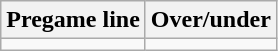<table class="wikitable">
<tr align="center">
<th style=>Pregame line</th>
<th style=>Over/under</th>
</tr>
<tr align="center">
<td></td>
<td></td>
</tr>
</table>
